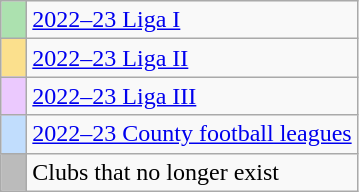<table class="wikitable" style="text-align:left; font-size:95">
<tr>
<td style="width:10px; background:#ace1af;"></td>
<td><a href='#'>2022–23 Liga I</a></td>
</tr>
<tr>
<td style="width:10px; background:#fbe08d;"></td>
<td><a href='#'>2022–23 Liga II</a></td>
</tr>
<tr>
<td style="width:10px; background:#ebc9fe;"></td>
<td><a href='#'>2022–23 Liga III</a></td>
</tr>
<tr>
<td style="width:10px; background:#c1ddfd;"></td>
<td><a href='#'>2022–23 County football leagues</a></td>
</tr>
<tr>
<td style="width:10px; background:#bbb;"></td>
<td>Clubs that no longer exist</td>
</tr>
</table>
